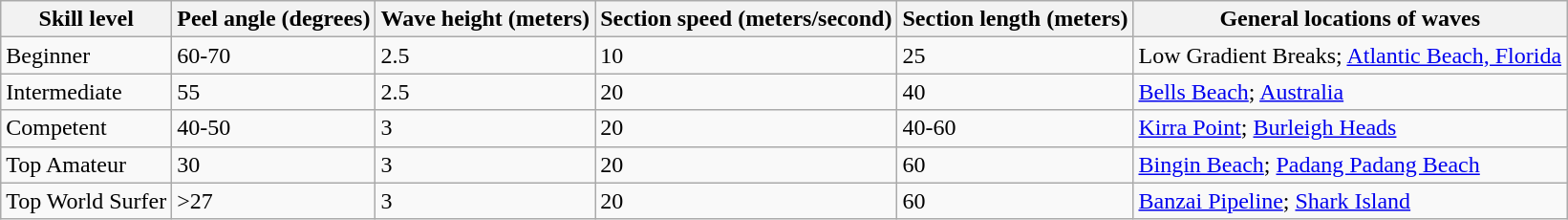<table class="wikitable">
<tr>
<th>Skill level</th>
<th>Peel angle (degrees)</th>
<th>Wave height (meters)</th>
<th>Section speed (meters/second)</th>
<th>Section length (meters)</th>
<th>General locations of waves</th>
</tr>
<tr>
<td>Beginner</td>
<td>60-70</td>
<td>2.5</td>
<td>10</td>
<td>25</td>
<td>Low Gradient Breaks; <a href='#'>Atlantic Beach, Florida</a></td>
</tr>
<tr>
<td>Intermediate</td>
<td>55</td>
<td>2.5</td>
<td>20</td>
<td>40</td>
<td><a href='#'>Bells Beach</a>; <a href='#'>Australia</a></td>
</tr>
<tr>
<td>Competent</td>
<td>40-50</td>
<td>3</td>
<td>20</td>
<td>40-60</td>
<td><a href='#'>Kirra Point</a>; <a href='#'>Burleigh Heads</a></td>
</tr>
<tr>
<td>Top Amateur</td>
<td>30</td>
<td>3</td>
<td>20</td>
<td>60</td>
<td><a href='#'>Bingin Beach</a>; <a href='#'>Padang Padang Beach</a></td>
</tr>
<tr>
<td>Top World Surfer</td>
<td>>27</td>
<td>3</td>
<td>20</td>
<td>60</td>
<td><a href='#'>Banzai Pipeline</a>; <a href='#'>Shark Island</a></td>
</tr>
</table>
